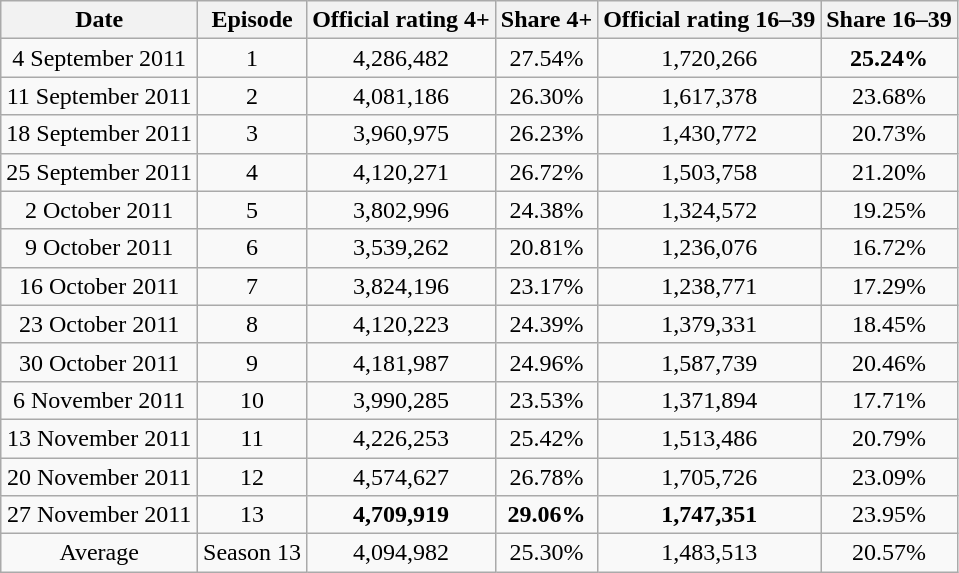<table class="wikitable" style="font-size:100%; text-align:center">
<tr>
<th>Date</th>
<th>Episode</th>
<th>Official rating 4+</th>
<th>Share 4+</th>
<th>Official rating 16–39</th>
<th>Share 16–39</th>
</tr>
<tr>
<td>4 September 2011</td>
<td>1</td>
<td>4,286,482</td>
<td>27.54%</td>
<td>1,720,266</td>
<td><strong>25.24%</strong></td>
</tr>
<tr>
<td>11 September 2011</td>
<td>2</td>
<td>4,081,186</td>
<td>26.30%</td>
<td>1,617,378</td>
<td>23.68%</td>
</tr>
<tr>
<td>18 September 2011</td>
<td>3</td>
<td>3,960,975</td>
<td>26.23%</td>
<td>1,430,772</td>
<td>20.73%</td>
</tr>
<tr>
<td>25 September 2011</td>
<td>4</td>
<td>4,120,271</td>
<td>26.72%</td>
<td>1,503,758</td>
<td>21.20%</td>
</tr>
<tr>
<td>2 October 2011</td>
<td>5</td>
<td>3,802,996</td>
<td>24.38%</td>
<td>1,324,572</td>
<td>19.25%</td>
</tr>
<tr>
<td>9 October 2011</td>
<td>6</td>
<td>3,539,262</td>
<td>20.81%</td>
<td>1,236,076</td>
<td>16.72%</td>
</tr>
<tr>
<td>16 October 2011</td>
<td>7</td>
<td>3,824,196</td>
<td>23.17%</td>
<td>1,238,771</td>
<td>17.29%</td>
</tr>
<tr>
<td>23 October 2011</td>
<td>8</td>
<td>4,120,223</td>
<td>24.39%</td>
<td>1,379,331</td>
<td>18.45%</td>
</tr>
<tr>
<td>30 October 2011</td>
<td>9</td>
<td>4,181,987</td>
<td>24.96%</td>
<td>1,587,739</td>
<td>20.46%</td>
</tr>
<tr>
<td>6 November 2011</td>
<td>10</td>
<td>3,990,285</td>
<td>23.53%</td>
<td>1,371,894</td>
<td>17.71%</td>
</tr>
<tr>
<td>13 November 2011</td>
<td>11</td>
<td>4,226,253</td>
<td>25.42%</td>
<td>1,513,486</td>
<td>20.79%</td>
</tr>
<tr>
<td>20 November 2011</td>
<td>12</td>
<td>4,574,627</td>
<td>26.78%</td>
<td>1,705,726</td>
<td>23.09%</td>
</tr>
<tr>
<td>27 November 2011</td>
<td>13</td>
<td><strong>4,709,919</strong></td>
<td><strong>29.06%</strong></td>
<td><strong>1,747,351</strong></td>
<td>23.95%</td>
</tr>
<tr>
<td>Average</td>
<td>Season 13</td>
<td>4,094,982</td>
<td>25.30%</td>
<td>1,483,513</td>
<td>20.57%</td>
</tr>
</table>
